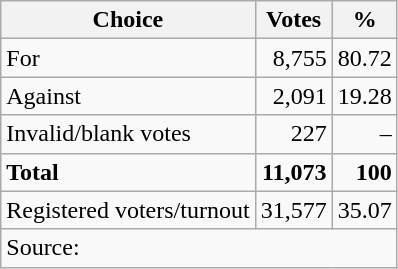<table class=wikitable style=text-align:right>
<tr>
<th>Choice</th>
<th>Votes</th>
<th>%</th>
</tr>
<tr>
<td align=left>For</td>
<td>8,755</td>
<td>80.72</td>
</tr>
<tr>
<td align=left>Against</td>
<td>2,091</td>
<td>19.28</td>
</tr>
<tr>
<td align=left>Invalid/blank votes</td>
<td>227</td>
<td>–</td>
</tr>
<tr>
<td align=left><strong>Total</strong></td>
<td><strong>11,073</strong></td>
<td><strong>100</strong></td>
</tr>
<tr>
<td align=left>Registered voters/turnout</td>
<td>31,577</td>
<td>35.07</td>
</tr>
<tr>
<td align=left colspan=3>Source: </td>
</tr>
</table>
